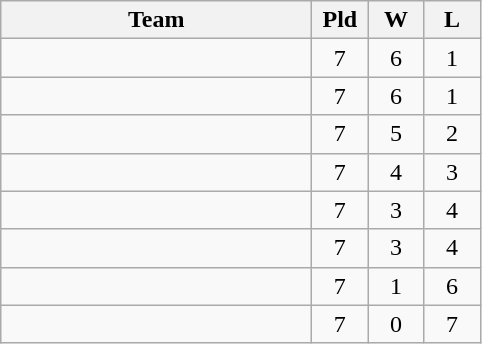<table class=wikitable style="text-align:center">
<tr>
<th width=200>Team</th>
<th width=30>Pld</th>
<th width=30>W</th>
<th width=30>L</th>
</tr>
<tr>
<td style="text-align:left"></td>
<td>7</td>
<td>6</td>
<td>1</td>
</tr>
<tr>
<td style="text-align:left"></td>
<td>7</td>
<td>6</td>
<td>1</td>
</tr>
<tr>
<td style="text-align:left"></td>
<td>7</td>
<td>5</td>
<td>2</td>
</tr>
<tr>
<td style="text-align:left"></td>
<td>7</td>
<td>4</td>
<td>3</td>
</tr>
<tr>
<td style="text-align:left"></td>
<td>7</td>
<td>3</td>
<td>4</td>
</tr>
<tr>
<td style="text-align:left"></td>
<td>7</td>
<td>3</td>
<td>4</td>
</tr>
<tr>
<td style="text-align:left"></td>
<td>7</td>
<td>1</td>
<td>6</td>
</tr>
<tr>
<td style="text-align:left"></td>
<td>7</td>
<td>0</td>
<td>7</td>
</tr>
</table>
